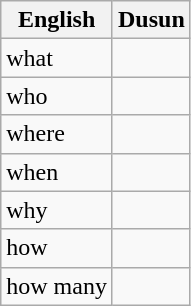<table class="wikitable sortable">
<tr>
<th>English</th>
<th>Dusun</th>
</tr>
<tr>
<td>what</td>
<td></td>
</tr>
<tr>
<td>who</td>
<td></td>
</tr>
<tr>
<td>where</td>
<td></td>
</tr>
<tr>
<td>when</td>
<td></td>
</tr>
<tr>
<td>why</td>
<td></td>
</tr>
<tr>
<td>how</td>
<td></td>
</tr>
<tr>
<td>how many</td>
<td></td>
</tr>
</table>
